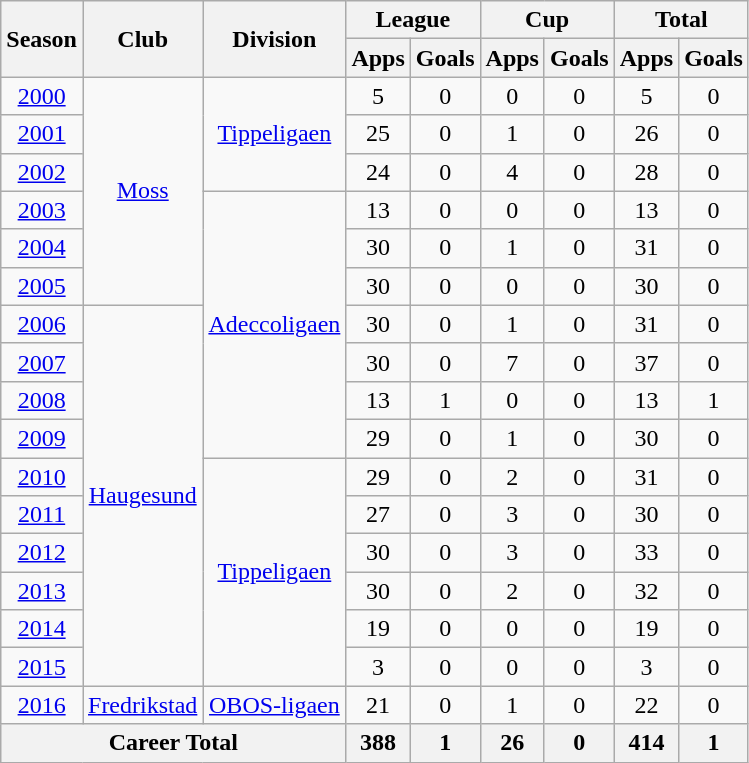<table class="wikitable" style="text-align: center;">
<tr>
<th rowspan="2">Season</th>
<th rowspan="2">Club</th>
<th rowspan="2">Division</th>
<th colspan="2">League</th>
<th colspan="2">Cup</th>
<th colspan="2">Total</th>
</tr>
<tr>
<th>Apps</th>
<th>Goals</th>
<th>Apps</th>
<th>Goals</th>
<th>Apps</th>
<th>Goals</th>
</tr>
<tr>
<td><a href='#'>2000</a></td>
<td rowspan="6" valign="center"><a href='#'>Moss</a></td>
<td rowspan="3" valign="center"><a href='#'>Tippeligaen</a></td>
<td>5</td>
<td>0</td>
<td>0</td>
<td>0</td>
<td>5</td>
<td>0</td>
</tr>
<tr>
<td><a href='#'>2001</a></td>
<td>25</td>
<td>0</td>
<td>1</td>
<td>0</td>
<td>26</td>
<td>0</td>
</tr>
<tr>
<td><a href='#'>2002</a></td>
<td>24</td>
<td>0</td>
<td>4</td>
<td>0</td>
<td>28</td>
<td>0</td>
</tr>
<tr>
<td><a href='#'>2003</a></td>
<td rowspan="7" valign="center"><a href='#'>Adeccoligaen</a></td>
<td>13</td>
<td>0</td>
<td>0</td>
<td>0</td>
<td>13</td>
<td>0</td>
</tr>
<tr>
<td><a href='#'>2004</a></td>
<td>30</td>
<td>0</td>
<td>1</td>
<td>0</td>
<td>31</td>
<td>0</td>
</tr>
<tr>
<td><a href='#'>2005</a></td>
<td>30</td>
<td>0</td>
<td>0</td>
<td>0</td>
<td>30</td>
<td>0</td>
</tr>
<tr>
<td><a href='#'>2006</a></td>
<td rowspan="10" valign="center"><a href='#'>Haugesund</a></td>
<td>30</td>
<td>0</td>
<td>1</td>
<td>0</td>
<td>31</td>
<td>0</td>
</tr>
<tr>
<td><a href='#'>2007</a></td>
<td>30</td>
<td>0</td>
<td>7</td>
<td>0</td>
<td>37</td>
<td>0</td>
</tr>
<tr>
<td><a href='#'>2008</a></td>
<td>13</td>
<td>1</td>
<td>0</td>
<td>0</td>
<td>13</td>
<td>1</td>
</tr>
<tr>
<td><a href='#'>2009</a></td>
<td>29</td>
<td>0</td>
<td>1</td>
<td>0</td>
<td>30</td>
<td>0</td>
</tr>
<tr>
<td><a href='#'>2010</a></td>
<td rowspan="6" valign="center"><a href='#'>Tippeligaen</a></td>
<td>29</td>
<td>0</td>
<td>2</td>
<td>0</td>
<td>31</td>
<td>0</td>
</tr>
<tr>
<td><a href='#'>2011</a></td>
<td>27</td>
<td>0</td>
<td>3</td>
<td>0</td>
<td>30</td>
<td>0</td>
</tr>
<tr>
<td><a href='#'>2012</a></td>
<td>30</td>
<td>0</td>
<td>3</td>
<td>0</td>
<td>33</td>
<td>0</td>
</tr>
<tr>
<td><a href='#'>2013</a></td>
<td>30</td>
<td>0</td>
<td>2</td>
<td>0</td>
<td>32</td>
<td>0</td>
</tr>
<tr>
<td><a href='#'>2014</a></td>
<td>19</td>
<td>0</td>
<td>0</td>
<td>0</td>
<td>19</td>
<td>0</td>
</tr>
<tr>
<td><a href='#'>2015</a></td>
<td>3</td>
<td>0</td>
<td>0</td>
<td>0</td>
<td>3</td>
<td>0</td>
</tr>
<tr>
<td><a href='#'>2016</a></td>
<td rowspan="1" valign="center"><a href='#'>Fredrikstad</a></td>
<td rowspan="1" valign="center"><a href='#'>OBOS-ligaen</a></td>
<td>21</td>
<td>0</td>
<td>1</td>
<td>0</td>
<td>22</td>
<td>0</td>
</tr>
<tr>
<th colspan="3">Career Total</th>
<th>388</th>
<th>1</th>
<th>26</th>
<th>0</th>
<th>414</th>
<th>1</th>
</tr>
</table>
